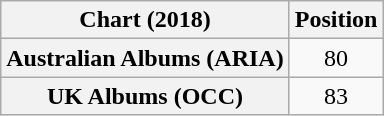<table class="wikitable sortable plainrowheaders" style="text-align:center">
<tr>
<th scope="col">Chart (2018)</th>
<th scope="col">Position</th>
</tr>
<tr>
<th scope="row">Australian Albums (ARIA)</th>
<td>80</td>
</tr>
<tr>
<th scope="row">UK Albums (OCC)</th>
<td>83</td>
</tr>
</table>
